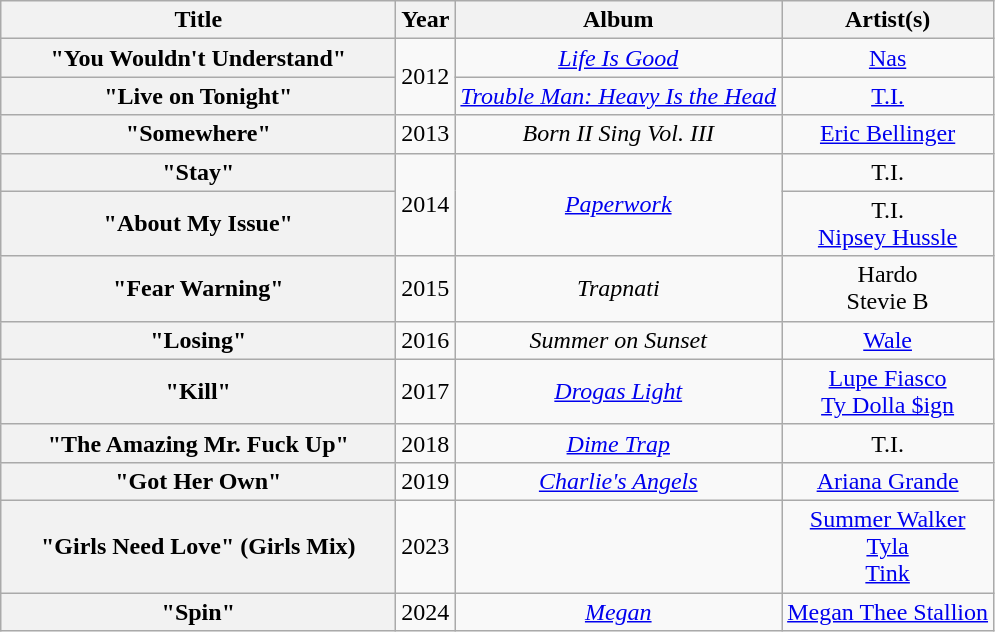<table class="wikitable plainrowheaders" style="text-align:center;" border="1">
<tr>
<th scope="col" style="width:16em;">Title</th>
<th scope="col">Year</th>
<th scope="col">Album</th>
<th scope="col">Artist(s)</th>
</tr>
<tr>
<th scope="row">"You Wouldn't Understand"</th>
<td rowspan="2">2012</td>
<td><em><a href='#'>Life Is Good</a></em></td>
<td><a href='#'>Nas</a></td>
</tr>
<tr>
<th scope="row">"Live on Tonight"</th>
<td><em><a href='#'>Trouble Man: Heavy Is the Head</a></em></td>
<td><a href='#'>T.I.</a></td>
</tr>
<tr>
<th scope="row">"Somewhere"</th>
<td rowspan="1">2013</td>
<td><em>Born II Sing Vol. III</em></td>
<td><a href='#'>Eric Bellinger</a></td>
</tr>
<tr>
<th scope="row">"Stay"</th>
<td rowspan="2">2014</td>
<td rowspan="2"><em><a href='#'>Paperwork</a></em></td>
<td>T.I.</td>
</tr>
<tr>
<th scope="row">"About My Issue"</th>
<td>T.I.<br><a href='#'>Nipsey Hussle</a></td>
</tr>
<tr>
<th scope="row">"Fear Warning"</th>
<td rowspan="1">2015</td>
<td><em>Trapnati</em></td>
<td>Hardo<br>Stevie B</td>
</tr>
<tr>
<th scope="row">"Losing"</th>
<td rowspan="1">2016</td>
<td><em>Summer on Sunset</em></td>
<td><a href='#'>Wale</a></td>
</tr>
<tr>
<th scope="row">"Kill"</th>
<td rowspan="1">2017</td>
<td><em><a href='#'>Drogas Light</a></em></td>
<td><a href='#'>Lupe Fiasco</a><br><a href='#'>Ty Dolla $ign</a></td>
</tr>
<tr>
<th scope="row">"The Amazing Mr. Fuck Up"</th>
<td rowspan="1">2018</td>
<td><em><a href='#'>Dime Trap</a></em></td>
<td>T.I.</td>
</tr>
<tr>
<th scope="row">"Got Her Own"</th>
<td>2019</td>
<td><a href='#'><em>Charlie's Angels</em></a></td>
<td><a href='#'>Ariana Grande</a></td>
</tr>
<tr>
<th scope="row">"Girls Need Love" (Girls Mix)</th>
<td>2023</td>
<td></td>
<td><a href='#'>Summer Walker</a><br><a href='#'>Tyla</a><br><a href='#'>Tink</a></td>
</tr>
<tr>
<th scope="row">"Spin"</th>
<td rowspan="1">2024</td>
<td><em><a href='#'>Megan</a></em></td>
<td><a href='#'>Megan Thee Stallion</a></td>
</tr>
</table>
